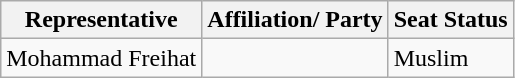<table class="wikitable">
<tr>
<th>Representative</th>
<th>Affiliation/ Party</th>
<th>Seat Status</th>
</tr>
<tr>
<td>Mohammad Freihat</td>
<td></td>
<td>Muslim</td>
</tr>
</table>
